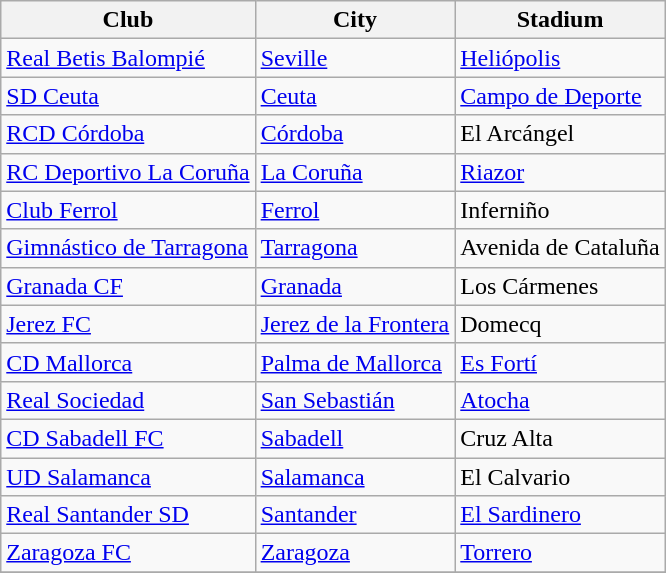<table class="wikitable sortable" style="text-align: left;">
<tr>
<th>Club</th>
<th>City</th>
<th>Stadium</th>
</tr>
<tr>
<td><a href='#'>Real Betis Balompié</a></td>
<td><a href='#'>Seville</a></td>
<td><a href='#'>Heliópolis</a></td>
</tr>
<tr>
<td><a href='#'>SD Ceuta</a></td>
<td><a href='#'>Ceuta</a></td>
<td><a href='#'>Campo de Deporte</a></td>
</tr>
<tr>
<td><a href='#'>RCD Córdoba</a></td>
<td><a href='#'>Córdoba</a></td>
<td>El Arcángel</td>
</tr>
<tr>
<td><a href='#'>RC Deportivo La Coruña</a></td>
<td><a href='#'>La Coruña</a></td>
<td><a href='#'>Riazor</a></td>
</tr>
<tr>
<td><a href='#'>Club Ferrol</a></td>
<td><a href='#'>Ferrol</a></td>
<td>Inferniño</td>
</tr>
<tr>
<td><a href='#'>Gimnástico de Tarragona</a></td>
<td><a href='#'>Tarragona</a></td>
<td>Avenida de Cataluña</td>
</tr>
<tr>
<td><a href='#'>Granada CF</a></td>
<td><a href='#'>Granada</a></td>
<td>Los Cármenes</td>
</tr>
<tr>
<td><a href='#'>Jerez FC</a></td>
<td><a href='#'>Jerez de la Frontera</a></td>
<td>Domecq</td>
</tr>
<tr>
<td><a href='#'>CD Mallorca</a></td>
<td><a href='#'>Palma de Mallorca</a></td>
<td><a href='#'>Es Fortí</a></td>
</tr>
<tr>
<td><a href='#'>Real Sociedad</a></td>
<td><a href='#'>San Sebastián</a></td>
<td><a href='#'>Atocha</a></td>
</tr>
<tr>
<td><a href='#'>CD Sabadell FC</a></td>
<td><a href='#'>Sabadell</a></td>
<td>Cruz Alta</td>
</tr>
<tr>
<td><a href='#'>UD Salamanca</a></td>
<td><a href='#'>Salamanca</a></td>
<td>El Calvario</td>
</tr>
<tr>
<td><a href='#'>Real Santander SD</a></td>
<td><a href='#'>Santander</a></td>
<td><a href='#'>El Sardinero</a></td>
</tr>
<tr>
<td><a href='#'>Zaragoza FC</a></td>
<td><a href='#'>Zaragoza</a></td>
<td><a href='#'>Torrero</a></td>
</tr>
<tr>
</tr>
</table>
